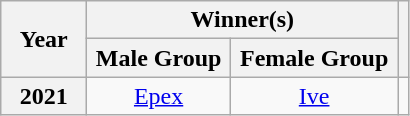<table class="wikitable plainrowheaders" style="text-align: center">
<tr>
<th scope="col" rowspan="2" width="50">Year</th>
<th colspan="2" width="200">Winner(s)</th>
<th scope="col" rowspan="2"></th>
</tr>
<tr>
<th>Male Group</th>
<th>Female Group</th>
</tr>
<tr>
<th scope="row" style="text-align:center;">2021</th>
<td><a href='#'>Epex</a></td>
<td><a href='#'>Ive</a></td>
<td></td>
</tr>
</table>
